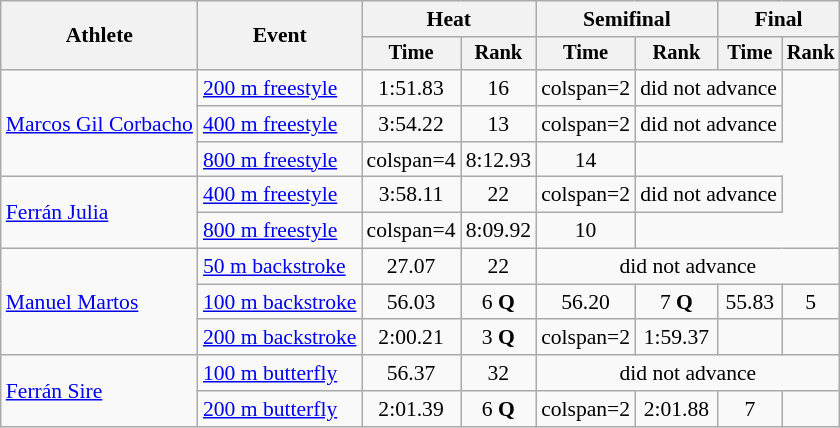<table class=wikitable style="font-size:90%">
<tr>
<th rowspan=2>Athlete</th>
<th rowspan=2>Event</th>
<th colspan=2>Heat</th>
<th colspan=2>Semifinal</th>
<th colspan=2>Final</th>
</tr>
<tr style="font-size:95%">
<th>Time</th>
<th>Rank</th>
<th>Time</th>
<th>Rank</th>
<th>Time</th>
<th>Rank</th>
</tr>
<tr align=center>
<td rowspan=3 align=left><a href='#'>Marcos Gil Corbacho</a></td>
<td align=left><a href='#'>200 m freestyle</a></td>
<td>1:51.83</td>
<td>16</td>
<td>colspan=2 </td>
<td colspan=2>did not advance</td>
</tr>
<tr align=center>
<td align=left><a href='#'>400 m freestyle</a></td>
<td>3:54.22</td>
<td>13</td>
<td>colspan=2 </td>
<td colspan=2>did not advance</td>
</tr>
<tr align=center>
<td align=left><a href='#'>800 m freestyle</a></td>
<td>colspan=4 </td>
<td>8:12.93</td>
<td>14</td>
</tr>
<tr align=center>
<td rowspan=2 align=left><a href='#'>Ferrán Julia</a></td>
<td align=left><a href='#'>400 m freestyle</a></td>
<td>3:58.11</td>
<td>22</td>
<td>colspan=2 </td>
<td colspan=2>did not advance</td>
</tr>
<tr align=center>
<td align=left><a href='#'>800 m freestyle</a></td>
<td>colspan=4 </td>
<td>8:09.92</td>
<td>10</td>
</tr>
<tr align=center>
<td rowspan=3 align=left><a href='#'>Manuel Martos</a></td>
<td align=left><a href='#'>50 m backstroke</a></td>
<td>27.07</td>
<td>22</td>
<td colspan=4>did not advance</td>
</tr>
<tr align=center>
<td align=left><a href='#'>100 m backstroke</a></td>
<td>56.03</td>
<td>6 <strong>Q</strong></td>
<td>56.20</td>
<td>7 <strong>Q</strong></td>
<td>55.83</td>
<td>5</td>
</tr>
<tr align=center>
<td align=left><a href='#'>200 m backstroke</a></td>
<td>2:00.21</td>
<td>3 <strong>Q</strong></td>
<td>colspan=2 </td>
<td>1:59.37</td>
<td></td>
</tr>
<tr align=center>
<td rowspan=2 align=left><a href='#'>Ferrán Sire</a></td>
<td align=left><a href='#'>100 m butterfly</a></td>
<td>56.37</td>
<td>32</td>
<td colspan=4>did not advance</td>
</tr>
<tr align=center>
<td align=left><a href='#'>200 m butterfly</a></td>
<td>2:01.39</td>
<td>6 <strong>Q</strong></td>
<td>colspan=2 </td>
<td>2:01.88</td>
<td>7</td>
</tr>
</table>
